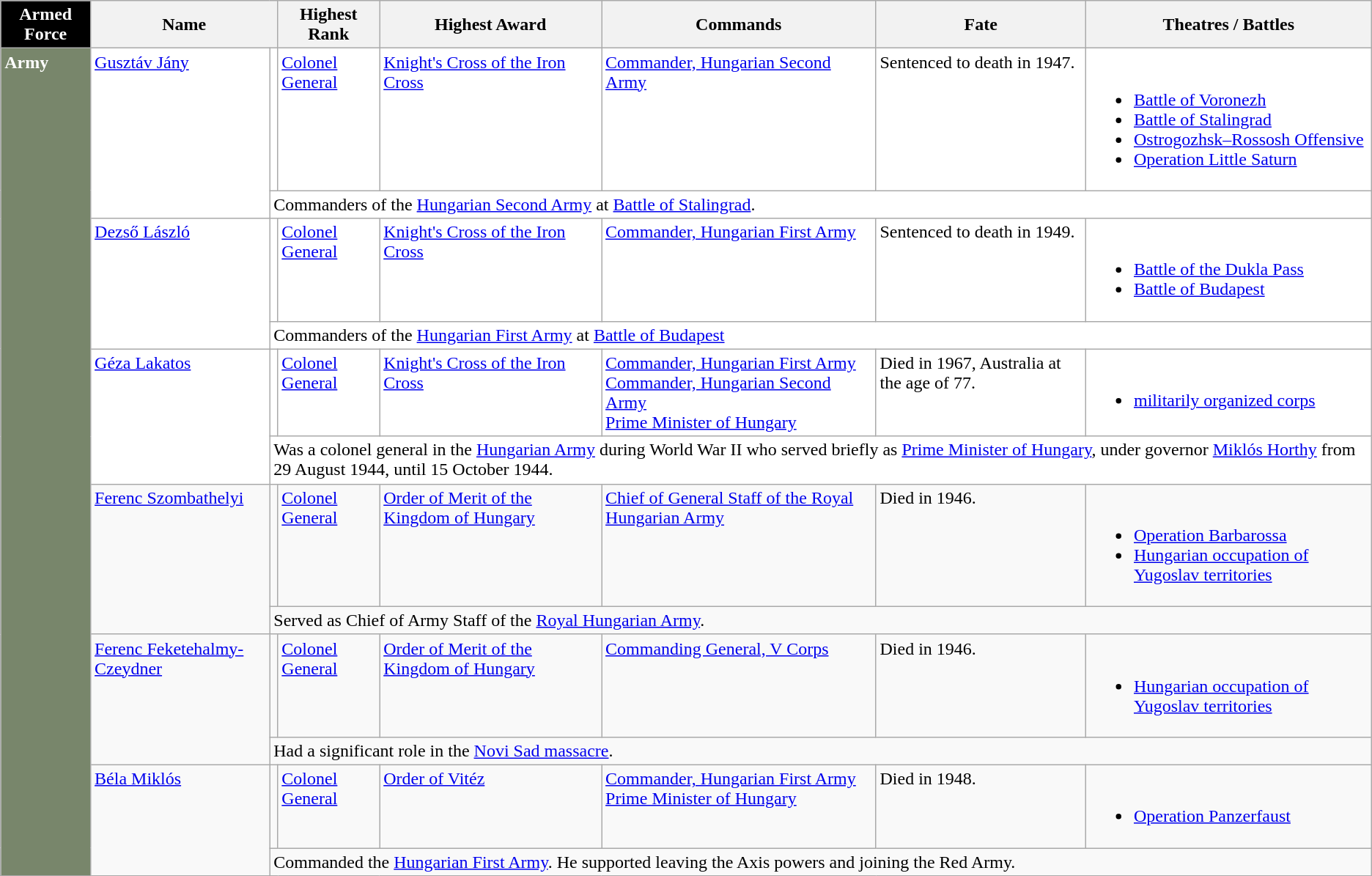<table class="wikitable">
<tr>
<th style="background:#000; color:white;">Armed Force</th>
<th colspan="2">Name</th>
<th>Highest Rank</th>
<th>Highest Award</th>
<th>Commands</th>
<th>Fate</th>
<th>Theatres / Battles</th>
</tr>
<tr style="background:#fff;vertical-align: top;">
<td rowspan="14" style="background:#78866b; color:white;"><strong>Army</strong></td>
<td rowspan="2"><a href='#'>Gusztáv Jány</a></td>
<td></td>
<td><a href='#'>Colonel General</a></td>
<td><a href='#'>Knight's Cross of the Iron Cross</a></td>
<td><a href='#'>Commander, Hungarian Second Army</a></td>
<td>Sentenced to death in 1947.</td>
<td><br><ul><li><a href='#'>Battle of Voronezh</a></li><li><a href='#'>Battle of Stalingrad</a></li><li><a href='#'>Ostrogozhsk–Rossosh Offensive</a></li><li><a href='#'>Operation Little Saturn</a></li></ul></td>
</tr>
<tr style="background:#fff;">
<td colspan="7">Commanders of the <a href='#'>Hungarian Second Army</a> at <a href='#'>Battle of Stalingrad</a>.</td>
</tr>
<tr style="background:#fff;vertical-align: top;">
<td rowspan="2"><a href='#'>Dezső László</a></td>
<td></td>
<td><a href='#'>Colonel General</a></td>
<td><a href='#'>Knight's Cross of the Iron Cross</a></td>
<td><a href='#'>Commander, Hungarian First Army</a></td>
<td>Sentenced to death in 1949.</td>
<td><br><ul><li><a href='#'>Battle of the Dukla Pass</a></li><li><a href='#'>Battle of Budapest</a></li></ul></td>
</tr>
<tr style="background:#fff;">
<td colspan="7">Commanders of the <a href='#'>Hungarian First Army</a> at <a href='#'>Battle of Budapest</a></td>
</tr>
<tr style="background:#fff;vertical-align: top;">
<td rowspan="2"><a href='#'>Géza Lakatos</a></td>
<td></td>
<td><a href='#'>Colonel General</a></td>
<td><a href='#'>Knight's Cross of the Iron Cross</a></td>
<td><a href='#'>Commander, Hungarian First Army</a><br><a href='#'>Commander, Hungarian Second Army</a><br><a href='#'>Prime Minister of Hungary</a></td>
<td>Died in 1967, Australia at the age of 77.</td>
<td><br><ul><li><a href='#'>militarily organized corps</a></li></ul></td>
</tr>
<tr style="background:#fff;">
<td colspan="7">Was a colonel general in the <a href='#'>Hungarian Army</a> during World War II who served briefly as <a href='#'>Prime Minister of Hungary</a>, under governor <a href='#'>Miklós Horthy</a> from 29 August 1944, until 15 October 1944.</td>
</tr>
<tr style="vertical-align: top;">
<td rowspan="2"><a href='#'>Ferenc Szombathelyi</a></td>
<td></td>
<td><a href='#'>Colonel General</a></td>
<td><a href='#'>Order of Merit of the Kingdom of Hungary</a></td>
<td><a href='#'>Chief of General Staff of the Royal Hungarian Army</a></td>
<td>Died in 1946.</td>
<td><br><ul><li><a href='#'>Operation Barbarossa</a></li><li><a href='#'>Hungarian occupation of Yugoslav territories</a></li></ul></td>
</tr>
<tr>
<td colspan="7">Served as Chief of Army Staff of the <a href='#'>Royal Hungarian Army</a>.</td>
</tr>
<tr style="vertical-align: top;">
<td rowspan="2"><a href='#'>Ferenc Feketehalmy-Czeydner</a></td>
<td></td>
<td><a href='#'>Colonel General</a></td>
<td><a href='#'>Order of Merit of the Kingdom of Hungary</a></td>
<td><a href='#'>Commanding General, V Corps</a></td>
<td>Died in 1946.</td>
<td><br><ul><li><a href='#'>Hungarian occupation of Yugoslav territories</a></li></ul></td>
</tr>
<tr>
<td colspan="7">Had a significant role in the <a href='#'>Novi Sad massacre</a>.</td>
</tr>
<tr style="vertical-align: top;">
<td rowspan="2"><a href='#'>Béla Miklós</a></td>
<td></td>
<td><a href='#'>Colonel General</a></td>
<td><a href='#'>Order of Vitéz</a></td>
<td><a href='#'>Commander, Hungarian First Army</a><br><a href='#'>Prime Minister of Hungary</a></td>
<td>Died in 1948.</td>
<td><br><ul><li><a href='#'>Operation Panzerfaust</a></li></ul></td>
</tr>
<tr>
<td colspan="7">Commanded the <a href='#'>Hungarian First Army</a>. He supported leaving the Axis powers and joining the Red Army.</td>
</tr>
</table>
